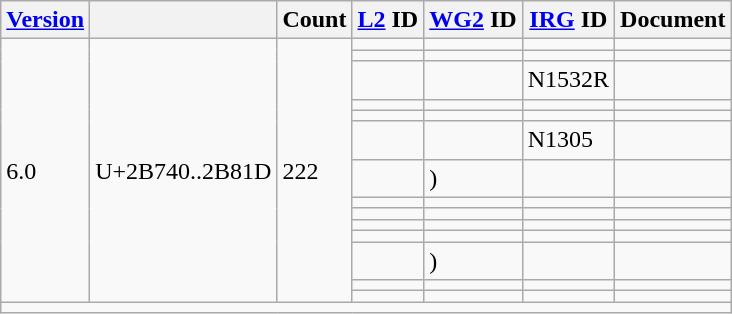<table class="wikitable collapsible sticky-header">
<tr>
<th><a href='#'>Version</a></th>
<th></th>
<th>Count</th>
<th><a href='#'>L2</a> ID</th>
<th><a href='#'>WG2</a> ID</th>
<th><a href='#'>IRG</a> ID</th>
<th>Document</th>
</tr>
<tr>
<td rowspan="14">6.0</td>
<td rowspan="14">U+2B740..2B81D</td>
<td rowspan="14">222</td>
<td></td>
<td></td>
<td></td>
<td></td>
</tr>
<tr>
<td></td>
<td></td>
<td></td>
<td></td>
</tr>
<tr>
<td></td>
<td></td>
<td>N1532R</td>
<td></td>
</tr>
<tr>
<td></td>
<td></td>
<td></td>
<td></td>
</tr>
<tr>
<td></td>
<td></td>
<td></td>
<td></td>
</tr>
<tr>
<td></td>
<td></td>
<td>N1305</td>
<td></td>
</tr>
<tr>
<td></td>
<td> )</td>
<td></td>
<td></td>
</tr>
<tr>
<td></td>
<td></td>
<td></td>
<td></td>
</tr>
<tr>
<td></td>
<td></td>
<td></td>
<td></td>
</tr>
<tr>
<td></td>
<td></td>
<td></td>
<td></td>
</tr>
<tr>
<td></td>
<td></td>
<td></td>
<td></td>
</tr>
<tr>
<td></td>
<td> )</td>
<td></td>
<td></td>
</tr>
<tr>
<td></td>
<td></td>
<td></td>
<td></td>
</tr>
<tr>
<td></td>
<td></td>
<td></td>
<td></td>
</tr>
<tr class="sortbottom">
<td colspan="7"></td>
</tr>
</table>
